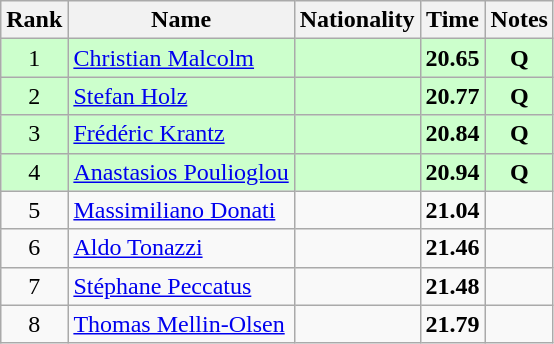<table class="wikitable sortable" style="text-align:center">
<tr>
<th>Rank</th>
<th>Name</th>
<th>Nationality</th>
<th>Time</th>
<th>Notes</th>
</tr>
<tr bgcolor=ccffcc>
<td>1</td>
<td align=left><a href='#'>Christian Malcolm</a></td>
<td align=left></td>
<td><strong>20.65</strong></td>
<td><strong>Q</strong></td>
</tr>
<tr bgcolor=ccffcc>
<td>2</td>
<td align=left><a href='#'>Stefan Holz</a></td>
<td align=left></td>
<td><strong>20.77</strong></td>
<td><strong>Q</strong></td>
</tr>
<tr bgcolor=ccffcc>
<td>3</td>
<td align=left><a href='#'>Frédéric Krantz</a></td>
<td align=left></td>
<td><strong>20.84</strong></td>
<td><strong>Q</strong></td>
</tr>
<tr bgcolor=ccffcc>
<td>4</td>
<td align=left><a href='#'>Anastasios Poulioglou</a></td>
<td align=left></td>
<td><strong>20.94</strong></td>
<td><strong>Q</strong></td>
</tr>
<tr>
<td>5</td>
<td align=left><a href='#'>Massimiliano Donati</a></td>
<td align=left></td>
<td><strong>21.04</strong></td>
<td></td>
</tr>
<tr>
<td>6</td>
<td align=left><a href='#'>Aldo Tonazzi</a></td>
<td align=left></td>
<td><strong>21.46</strong></td>
<td></td>
</tr>
<tr>
<td>7</td>
<td align=left><a href='#'>Stéphane Peccatus</a></td>
<td align=left></td>
<td><strong>21.48</strong></td>
<td></td>
</tr>
<tr>
<td>8</td>
<td align=left><a href='#'>Thomas Mellin-Olsen</a></td>
<td align=left></td>
<td><strong>21.79</strong></td>
<td></td>
</tr>
</table>
